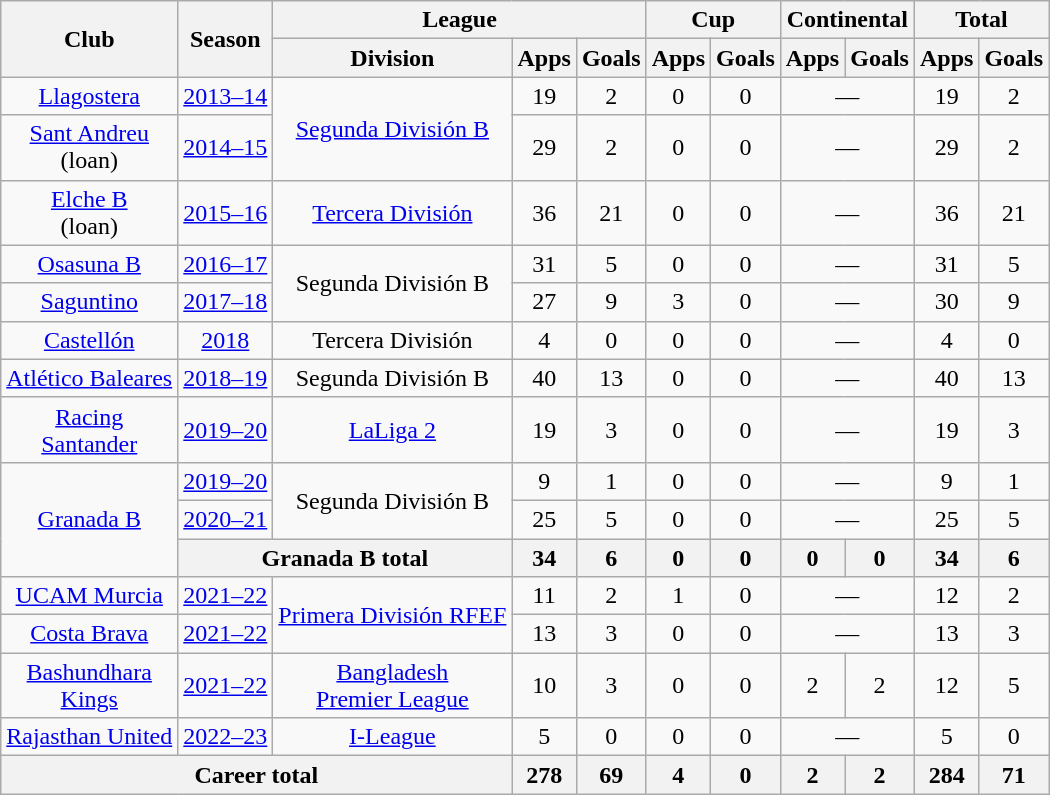<table class="wikitable" style="text-align: center;">
<tr>
<th rowspan="2">Club</th>
<th rowspan="2">Season</th>
<th colspan="3">League</th>
<th colspan="2">Cup</th>
<th colspan="2">Continental</th>
<th colspan="2">Total</th>
</tr>
<tr>
<th>Division</th>
<th>Apps</th>
<th>Goals</th>
<th>Apps</th>
<th>Goals</th>
<th>Apps</th>
<th>Goals</th>
<th>Apps</th>
<th>Goals</th>
</tr>
<tr>
<td rowspan="1"><a href='#'>Llagostera</a></td>
<td><a href='#'>2013–14</a></td>
<td rowspan="2"><a href='#'>Segunda División B</a></td>
<td>19</td>
<td>2</td>
<td>0</td>
<td>0</td>
<td colspan="2">—</td>
<td>19</td>
<td>2</td>
</tr>
<tr>
<td rowspan="1"><a href='#'>Sant Andreu</a> <br>(loan)</td>
<td><a href='#'>2014–15</a></td>
<td>29</td>
<td>2</td>
<td>0</td>
<td>0</td>
<td colspan="2">—</td>
<td>29</td>
<td>2</td>
</tr>
<tr>
<td rowspan="1"><a href='#'>Elche B</a> <br>(loan)</td>
<td><a href='#'>2015–16</a></td>
<td rowspan="1"><a href='#'>Tercera División</a></td>
<td>36</td>
<td>21</td>
<td>0</td>
<td>0</td>
<td colspan="2">—</td>
<td>36</td>
<td>21</td>
</tr>
<tr>
<td rowspan="1"><a href='#'>Osasuna B</a></td>
<td><a href='#'>2016–17</a></td>
<td rowspan="2">Segunda División B</td>
<td>31</td>
<td>5</td>
<td>0</td>
<td>0</td>
<td colspan="2">—</td>
<td>31</td>
<td>5</td>
</tr>
<tr>
<td rowspan="1"><a href='#'>Saguntino</a></td>
<td><a href='#'>2017–18</a></td>
<td>27</td>
<td>9</td>
<td>3</td>
<td>0</td>
<td colspan="2">—</td>
<td>30</td>
<td>9</td>
</tr>
<tr>
<td rowspan="1"><a href='#'>Castellón</a></td>
<td><a href='#'>2018</a></td>
<td rowspan="1">Tercera División</td>
<td>4</td>
<td>0</td>
<td>0</td>
<td>0</td>
<td colspan="2">—</td>
<td>4</td>
<td>0</td>
</tr>
<tr>
<td rowspan="1"><a href='#'>Atlético Baleares</a></td>
<td><a href='#'>2018–19</a></td>
<td rowspan="1">Segunda División B</td>
<td>40</td>
<td>13</td>
<td>0</td>
<td>0</td>
<td colspan="2">—</td>
<td>40</td>
<td>13</td>
</tr>
<tr>
<td rowspan="1"><a href='#'>Racing <br>Santander</a></td>
<td><a href='#'>2019–20</a></td>
<td rowspan="1"><a href='#'>LaLiga 2</a></td>
<td>19</td>
<td>3</td>
<td>0</td>
<td>0</td>
<td colspan="2">—</td>
<td>19</td>
<td>3</td>
</tr>
<tr>
<td rowspan="3"><a href='#'>Granada B</a></td>
<td><a href='#'>2019–20</a></td>
<td rowspan="2">Segunda División B</td>
<td>9</td>
<td>1</td>
<td>0</td>
<td>0</td>
<td colspan="2">—</td>
<td>9</td>
<td>1</td>
</tr>
<tr>
<td><a href='#'>2020–21</a></td>
<td>25</td>
<td>5</td>
<td>0</td>
<td>0</td>
<td colspan="2">—</td>
<td>25</td>
<td>5</td>
</tr>
<tr>
<th colspan="2">Granada B total</th>
<th>34</th>
<th>6</th>
<th>0</th>
<th>0</th>
<th>0</th>
<th>0</th>
<th>34</th>
<th>6</th>
</tr>
<tr>
<td rowspan="1"><a href='#'>UCAM Murcia</a></td>
<td><a href='#'>2021–22</a></td>
<td rowspan="2"><a href='#'>Primera División RFEF</a></td>
<td>11</td>
<td>2</td>
<td>1</td>
<td>0</td>
<td colspan="2">—</td>
<td>12</td>
<td>2</td>
</tr>
<tr>
<td rowspan="1"><a href='#'>Costa Brava</a></td>
<td><a href='#'>2021–22</a></td>
<td>13</td>
<td>3</td>
<td>0</td>
<td>0</td>
<td colspan="2">—</td>
<td>13</td>
<td>3</td>
</tr>
<tr>
<td rowspan="1"><a href='#'>Bashundhara <br>Kings</a></td>
<td><a href='#'>2021–22</a></td>
<td rowspan="1"><a href='#'>Bangladesh <br>Premier League</a></td>
<td>10</td>
<td>3</td>
<td>0</td>
<td>0</td>
<td>2</td>
<td>2</td>
<td>12</td>
<td>5</td>
</tr>
<tr>
<td rowspan="1"><a href='#'>Rajasthan United</a></td>
<td><a href='#'>2022–23</a></td>
<td rowspan="1"><a href='#'>I-League</a></td>
<td>5</td>
<td>0</td>
<td>0</td>
<td>0</td>
<td colspan="2">—</td>
<td>5</td>
<td>0</td>
</tr>
<tr>
<th colspan="3">Career total</th>
<th>278</th>
<th>69</th>
<th>4</th>
<th>0</th>
<th>2</th>
<th>2</th>
<th>284</th>
<th>71</th>
</tr>
</table>
